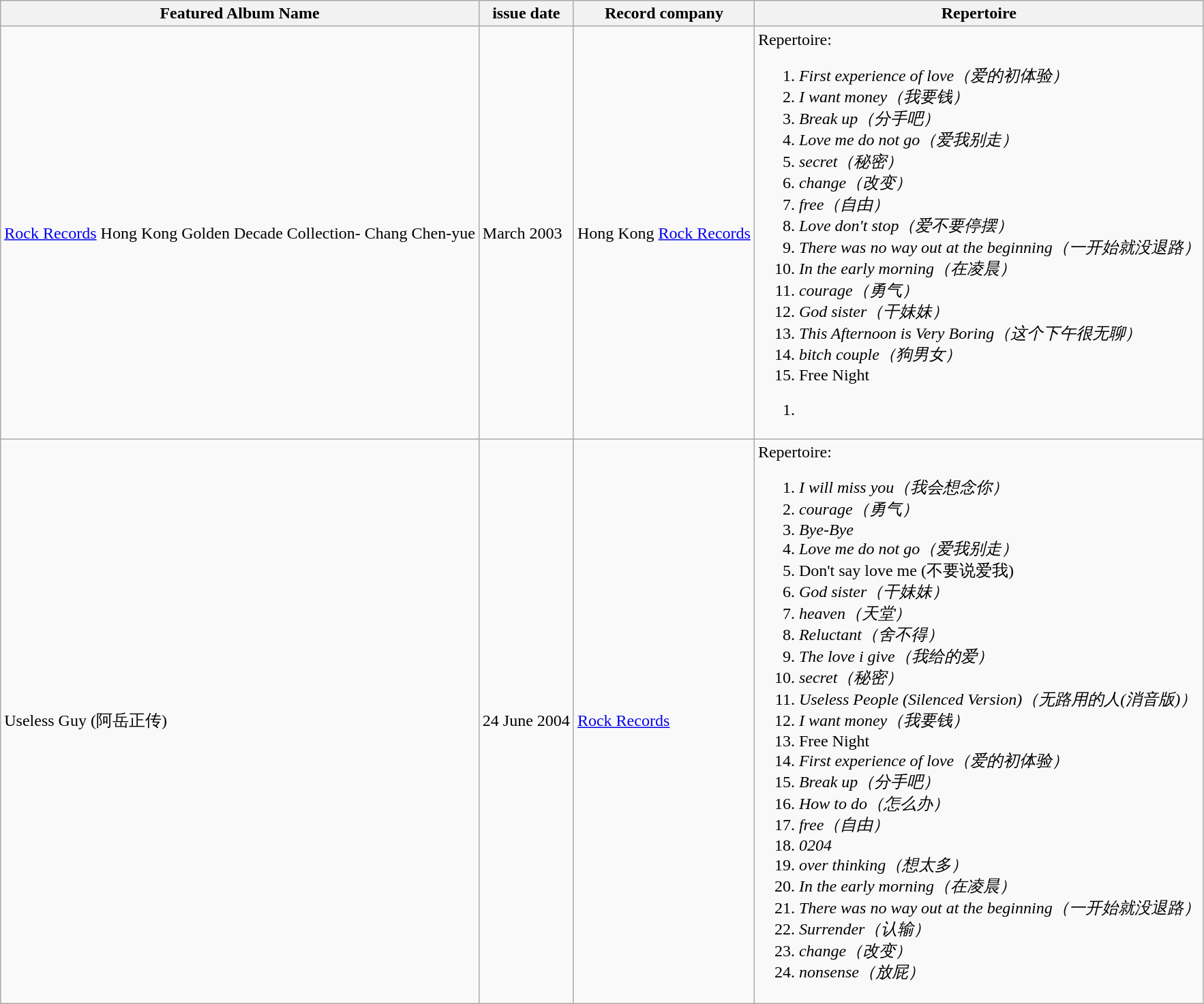<table class="wikitable">
<tr>
<th>Featured Album Name</th>
<th>issue date</th>
<th>Record company</th>
<th>Repertoire</th>
</tr>
<tr>
<td><a href='#'>Rock Records</a> Hong Kong Golden Decade Collection- Chang Chen-yue</td>
<td>March 2003</td>
<td>Hong Kong <a href='#'>Rock Records</a></td>
<td>Repertoire:<br><ol><li><em>First experience of love（爱的初体验）</em></li><li><em>I want money（我要钱）</em></li><li><em>Break up（分手吧）</em></li><li><em>Love me do not go（爱我别走）</em></li><li><em>secret（秘密）</em></li><li><em>change（改变）</em></li><li><em>free（自由）</em></li><li><em>Love don't stop（爱不要停摆）</em></li><li><em>There was no way out at the beginning（一开始就没退路）</em></li><li><em>In the early morning（在凌晨）</em></li><li><em>courage（勇气）</em></li><li><em>God sister（干妹妹）</em></li><li><em>This Afternoon is Very Boring（这个下午很无聊）</em></li><li><em>bitch couple（狗男女）</em></li><li>Free Night</li></ol><ol><li></li></ol></td>
</tr>
<tr>
<td>Useless Guy (阿岳正传)</td>
<td>24 June 2004</td>
<td><a href='#'>Rock Records</a></td>
<td>Repertoire:<br><ol><li><em>I will miss you（我会想念你）</em></li><li><em>courage（勇气）</em></li><li><em>Bye-Bye</em></li><li><em>Love me do not go（爱我别走）</em></li><li>Don't say love me (不要说爱我)</li><li><em>God sister（干妹妹）</em></li><li><em>heaven（天堂）</em></li><li><em>Reluctant（舍不得）</em></li><li><em>The love i give（我给的爱）</em></li><li><em>secret（秘密）</em></li><li><em>Useless People (Silenced Version)（无路用的人(消音版)）</em></li><li><em>I want money（我要钱）</em></li><li>Free Night</li><li><em>First experience of love（爱的初体验）</em></li><li><em>Break up（分手吧）</em></li><li><em>How to do（怎么办）</em></li><li><em>free（自由）</em></li><li><em>0204</em></li><li><em>over thinking（想太多）</em></li><li><em>In the early morning（在凌晨）</em></li><li><em>There was no way out at the beginning（一开始就没退路）</em></li><li><em>Surrender（认输）</em></li><li><em>change（改变）</em></li><li><em>nonsense（放屁）</em></li></ol></td>
</tr>
</table>
